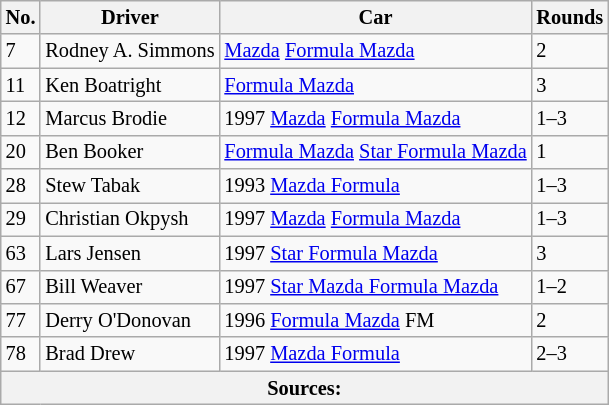<table class="wikitable" style="font-size: 85%;">
<tr>
<th>No.</th>
<th>Driver</th>
<th>Car</th>
<th>Rounds</th>
</tr>
<tr>
<td>7</td>
<td> Rodney A. Simmons</td>
<td><a href='#'>Mazda</a> <a href='#'>Formula Mazda</a></td>
<td>2</td>
</tr>
<tr>
<td>11</td>
<td> Ken Boatright</td>
<td><a href='#'>Formula Mazda</a></td>
<td>3</td>
</tr>
<tr>
<td>12</td>
<td> Marcus Brodie</td>
<td>1997 <a href='#'>Mazda</a> <a href='#'>Formula Mazda</a></td>
<td>1–3</td>
</tr>
<tr>
<td>20</td>
<td> Ben Booker</td>
<td><a href='#'>Formula Mazda</a> <a href='#'>Star Formula Mazda</a></td>
<td>1</td>
</tr>
<tr>
<td>28</td>
<td> Stew Tabak</td>
<td>1993 <a href='#'>Mazda Formula</a></td>
<td>1–3</td>
</tr>
<tr>
<td>29</td>
<td> Christian Okpysh</td>
<td>1997 <a href='#'>Mazda</a> <a href='#'>Formula Mazda</a></td>
<td>1–3</td>
</tr>
<tr>
<td>63</td>
<td> Lars Jensen</td>
<td>1997 <a href='#'>Star Formula Mazda</a></td>
<td>3</td>
</tr>
<tr>
<td>67</td>
<td> Bill Weaver</td>
<td>1997 <a href='#'>Star Mazda Formula Mazda</a></td>
<td>1–2</td>
</tr>
<tr>
<td>77</td>
<td> Derry O'Donovan</td>
<td>1996 <a href='#'>Formula Mazda</a> FM</td>
<td>2</td>
</tr>
<tr>
<td>78</td>
<td> Brad Drew</td>
<td>1997 <a href='#'>Mazda Formula</a></td>
<td>2–3</td>
</tr>
<tr>
<th colspan="4">Sources: </th>
</tr>
</table>
